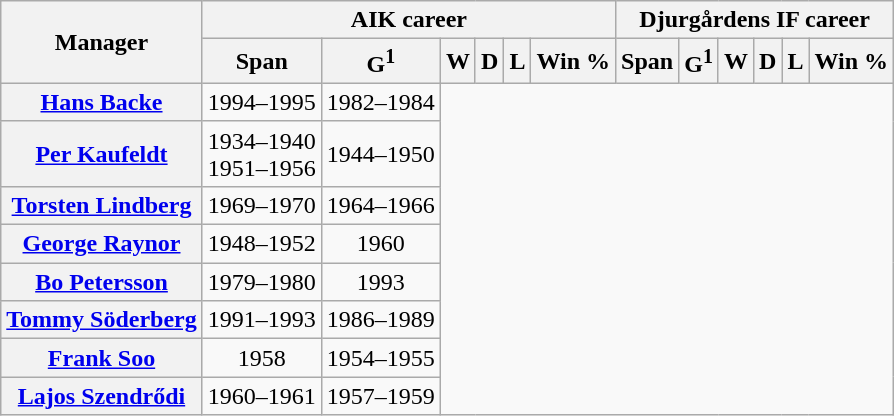<table class="wikitable plainrowheaders" style="text-align:center">
<tr>
<th rowspan="2" scope="col">Manager</th>
<th colspan="6" scope="col">AIK career</th>
<th colspan="6" scope="col">Djurgårdens IF career</th>
</tr>
<tr>
<th scope="col">Span</th>
<th scope="col">G<sup>1</sup></th>
<th scope="col">W</th>
<th scope="col">D</th>
<th scope="col">L</th>
<th scope="col">Win %</th>
<th scope="col">Span</th>
<th scope="col">G<sup>1</sup></th>
<th scope="col">W</th>
<th scope="col">D</th>
<th scope="col">L</th>
<th scope="col">Win %</th>
</tr>
<tr>
<th scope="row" align="left"> <a href='#'>Hans Backe</a></th>
<td>1994–1995<br></td>
<td>1982–1984<br></td>
</tr>
<tr>
<th scope="row" align="left"> <a href='#'>Per Kaufeldt</a></th>
<td>1934–1940<br>1951–1956<br></td>
<td>1944–1950<br></td>
</tr>
<tr>
<th scope="row" align="left"> <a href='#'>Torsten Lindberg</a></th>
<td>1969–1970<br></td>
<td>1964–1966<br></td>
</tr>
<tr>
<th scope="row" align="left"> <a href='#'>George Raynor</a></th>
<td>1948–1952<br></td>
<td>1960<br></td>
</tr>
<tr>
<th scope="row" align="left"> <a href='#'>Bo Petersson</a></th>
<td>1979–1980<br></td>
<td>1993<br></td>
</tr>
<tr>
<th scope="row" align="left"> <a href='#'>Tommy Söderberg</a></th>
<td>1991–1993<br></td>
<td>1986–1989<br></td>
</tr>
<tr>
<th scope="row" align="left"> <a href='#'>Frank Soo</a></th>
<td>1958<br></td>
<td>1954–1955<br></td>
</tr>
<tr>
<th scope="row" align="left"> <a href='#'>Lajos Szendrődi</a></th>
<td>1960–1961<br></td>
<td>1957–1959<br></td>
</tr>
</table>
